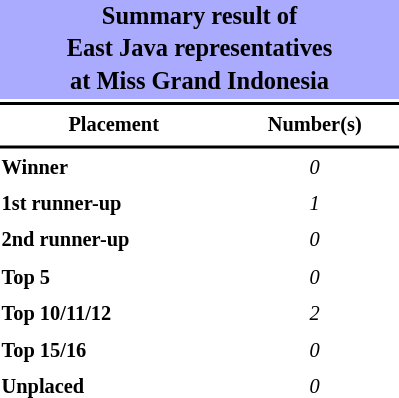<table style="width: 270px; font-size:85%; line-height:1.5em;">
<tr>
<th colspan="2" align="center" style="background:#AAF;"><big>Summary result of<br>East Java representatives<br>at Miss Grand Indonesia</big></th>
</tr>
<tr>
<td colspan="2" style="background:black"></td>
</tr>
<tr>
<th scope="col">Placement</th>
<th scope="col">Number(s)</th>
</tr>
<tr>
<td colspan="2" style="background:black"></td>
</tr>
<tr>
<td align="left"><strong>Winner</strong></td>
<td align="center"><em>0</em></td>
</tr>
<tr>
<td align="left"><strong>1st runner-up</strong></td>
<td align="center"><em>1</em></td>
</tr>
<tr>
<td align="left"><strong>2nd runner-up</strong></td>
<td align="center"><em>0</em></td>
</tr>
<tr>
<td align="left"><strong>Top 5</strong></td>
<td align="center"><em>0</em></td>
</tr>
<tr>
<td align="left"><strong>Top 10/11/12</strong></td>
<td align="center"><em>2</em></td>
</tr>
<tr>
<td align="left"><strong>Top 15/16</strong></td>
<td align="center"><em>0</em></td>
</tr>
<tr>
<td align="left"><strong>Unplaced</strong></td>
<td align="center"><em>0</em></td>
</tr>
</table>
